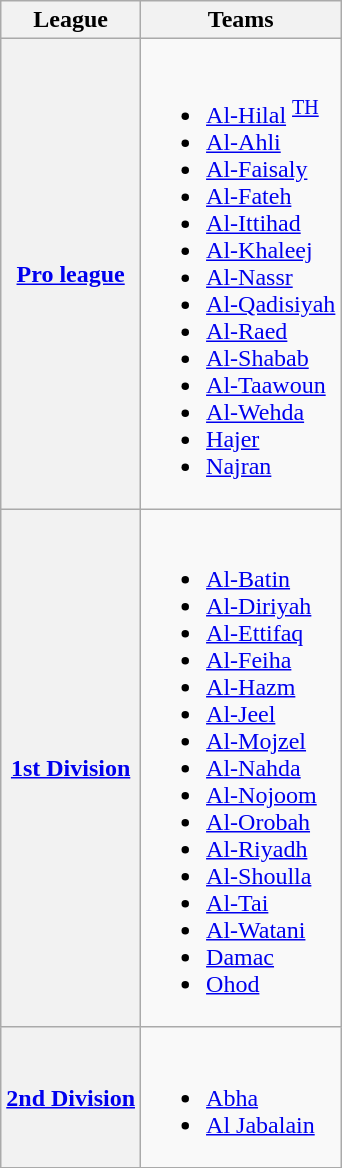<table class="wikitable">
<tr>
<th>League</th>
<th>Teams</th>
</tr>
<tr>
<th><a href='#'>Pro league</a></th>
<td valign=top><br><ul><li><a href='#'>Al-Hilal</a> <sup><a href='#'>TH</a></sup></li><li><a href='#'>Al-Ahli</a></li><li><a href='#'>Al-Faisaly</a></li><li><a href='#'>Al-Fateh</a></li><li><a href='#'>Al-Ittihad</a></li><li><a href='#'>Al-Khaleej</a></li><li><a href='#'>Al-Nassr</a></li><li><a href='#'>Al-Qadisiyah</a></li><li><a href='#'>Al-Raed</a></li><li><a href='#'>Al-Shabab</a></li><li><a href='#'>Al-Taawoun</a></li><li><a href='#'>Al-Wehda</a></li><li><a href='#'>Hajer</a></li><li><a href='#'>Najran</a></li></ul></td>
</tr>
<tr>
<th><a href='#'>1st Division</a></th>
<td valign=top><br><ul><li><a href='#'>Al-Batin</a></li><li><a href='#'>Al-Diriyah</a></li><li><a href='#'>Al-Ettifaq</a></li><li><a href='#'>Al-Feiha</a></li><li><a href='#'>Al-Hazm</a></li><li><a href='#'>Al-Jeel</a></li><li><a href='#'>Al-Mojzel</a></li><li><a href='#'>Al-Nahda</a></li><li><a href='#'>Al-Nojoom</a></li><li><a href='#'>Al-Orobah</a></li><li><a href='#'>Al-Riyadh</a></li><li><a href='#'>Al-Shoulla</a></li><li><a href='#'>Al-Tai</a></li><li><a href='#'>Al-Watani</a></li><li><a href='#'>Damac</a></li><li><a href='#'>Ohod</a></li></ul></td>
</tr>
<tr>
<th><a href='#'>2nd Division</a></th>
<td valign=top><br><ul><li><a href='#'>Abha</a></li><li><a href='#'>Al Jabalain</a></li></ul></td>
</tr>
</table>
